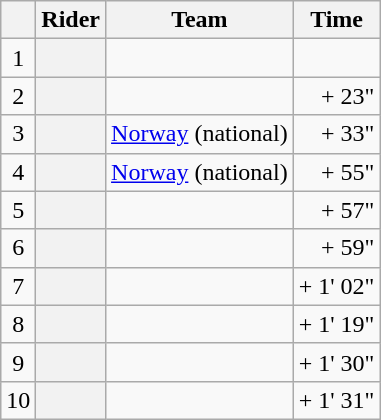<table class="wikitable plainrowheaders">
<tr>
<th></th>
<th>Rider</th>
<th>Team</th>
<th>Time</th>
</tr>
<tr>
<td style="text-align:center;">1</td>
<th scope="row"> </th>
<td></td>
<td style="text-align:right;"><strong></strong></td>
</tr>
<tr>
<td style="text-align:center;">2</td>
<th scope="row"></th>
<td></td>
<td style="text-align:right;">+ 23"</td>
</tr>
<tr>
<td style="text-align:center;">3</td>
<th scope="row"> </th>
<td><a href='#'>Norway</a> (national)</td>
<td style="text-align:right;">+ 33"</td>
</tr>
<tr>
<td style="text-align:center;">4</td>
<th scope="row"> </th>
<td><a href='#'>Norway</a> (national)</td>
<td style="text-align:right;">+ 55"</td>
</tr>
<tr>
<td style="text-align:center;">5</td>
<th scope="row"></th>
<td></td>
<td style="text-align:right;">+ 57"</td>
</tr>
<tr>
<td style="text-align:center;">6</td>
<th scope="row"></th>
<td></td>
<td style="text-align:right;">+ 59"</td>
</tr>
<tr>
<td style="text-align:center;">7</td>
<th scope="row"></th>
<td></td>
<td style="text-align:right;">+ 1' 02"</td>
</tr>
<tr>
<td style="text-align:center;">8</td>
<th scope="row"></th>
<td></td>
<td style="text-align:right;">+ 1' 19"</td>
</tr>
<tr>
<td style="text-align:center;">9</td>
<th scope="row"></th>
<td></td>
<td style="text-align:right;">+ 1' 30"</td>
</tr>
<tr>
<td style="text-align:center;">10</td>
<th scope="row"></th>
<td></td>
<td style="text-align:right;">+ 1' 31"</td>
</tr>
</table>
